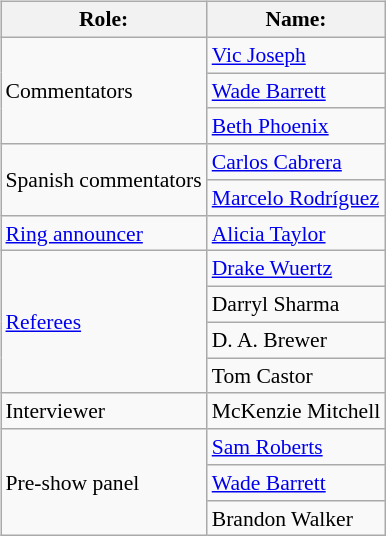<table class=wikitable style="font-size:90%; margin: 0.5em 0 0.5em 1em; float: right; clear: right;">
<tr>
<th>Role:</th>
<th>Name:</th>
</tr>
<tr>
<td rowspan=3>Commentators</td>
<td><a href='#'>Vic Joseph</a></td>
</tr>
<tr>
<td><a href='#'>Wade Barrett</a></td>
</tr>
<tr>
<td><a href='#'>Beth Phoenix</a></td>
</tr>
<tr>
<td rowspan=2>Spanish commentators</td>
<td><a href='#'>Carlos Cabrera</a></td>
</tr>
<tr>
<td><a href='#'>Marcelo Rodríguez</a></td>
</tr>
<tr>
<td rowspan=1><a href='#'>Ring announcer</a></td>
<td><a href='#'>Alicia Taylor</a></td>
</tr>
<tr>
<td rowspan=4><a href='#'>Referees</a></td>
<td><a href='#'>Drake Wuertz</a></td>
</tr>
<tr>
<td>Darryl Sharma</td>
</tr>
<tr>
<td>D. A. Brewer</td>
</tr>
<tr>
<td>Tom Castor</td>
</tr>
<tr>
<td rowspan=1>Interviewer</td>
<td>McKenzie Mitchell</td>
</tr>
<tr>
<td rowspan=3>Pre-show panel</td>
<td><a href='#'>Sam Roberts</a></td>
</tr>
<tr>
<td><a href='#'>Wade Barrett</a></td>
</tr>
<tr>
<td>Brandon Walker</td>
</tr>
</table>
